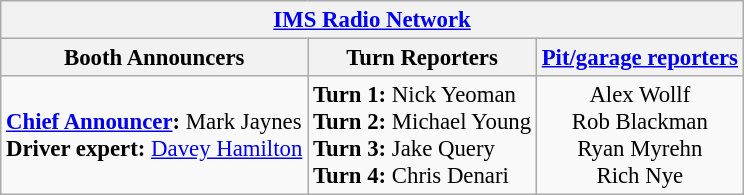<table class="wikitable" style="font-size: 95%;">
<tr>
<th colspan=3><a href='#'>IMS Radio Network</a></th>
</tr>
<tr>
<th>Booth Announcers</th>
<th>Turn Reporters</th>
<th><a href='#'>Pit/garage reporters</a></th>
</tr>
<tr>
<td><strong><a href='#'>Chief Announcer</a>:</strong> Mark Jaynes<br><strong>Driver expert:</strong> <a href='#'>Davey Hamilton</a><br></td>
<td><strong>Turn 1:</strong> Nick Yeoman<br><strong>Turn 2:</strong> Michael Young<br><strong>Turn 3:</strong> Jake Query<br><strong>Turn 4:</strong> Chris Denari<br></td>
<td align=center>Alex Wollf<br>Rob Blackman<br>Ryan Myrehn<br>Rich Nye</td>
</tr>
</table>
